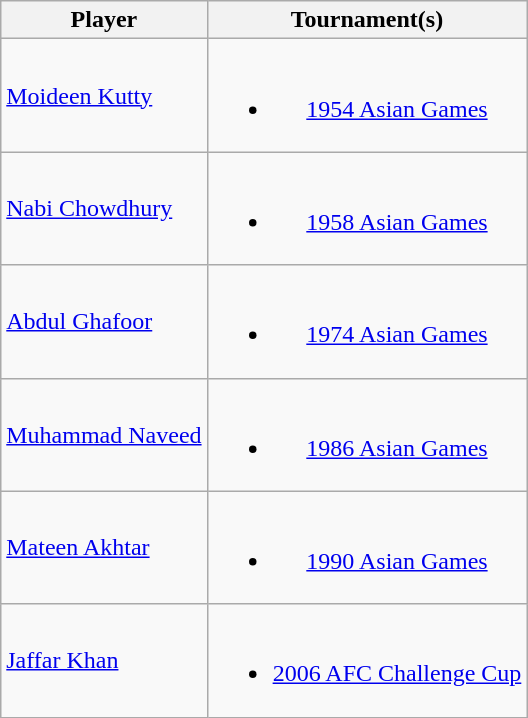<table class="wikitable" style="text-align: center;">
<tr>
<th>Player</th>
<th>Tournament(s)</th>
</tr>
<tr>
<td style="text-align:left;"><a href='#'>Moideen Kutty</a></td>
<td><br><ul><li><a href='#'>1954 Asian Games</a></li></ul></td>
</tr>
<tr>
<td style="text-align:left;"><a href='#'>Nabi Chowdhury</a></td>
<td><br><ul><li><a href='#'>1958 Asian Games</a></li></ul></td>
</tr>
<tr>
<td style="text-align:left;"><a href='#'>Abdul Ghafoor</a></td>
<td><br><ul><li><a href='#'>1974 Asian Games</a></li></ul></td>
</tr>
<tr>
<td style="text-align:left;"><a href='#'>Muhammad Naveed</a></td>
<td><br><ul><li><a href='#'>1986 Asian Games</a></li></ul></td>
</tr>
<tr>
<td style="text-align:left;"><a href='#'>Mateen Akhtar</a></td>
<td><br><ul><li><a href='#'>1990 Asian Games</a></li></ul></td>
</tr>
<tr>
<td style="text-align:left;"><a href='#'>Jaffar Khan</a></td>
<td><br><ul><li><a href='#'>2006 AFC Challenge Cup</a></li></ul></td>
</tr>
</table>
